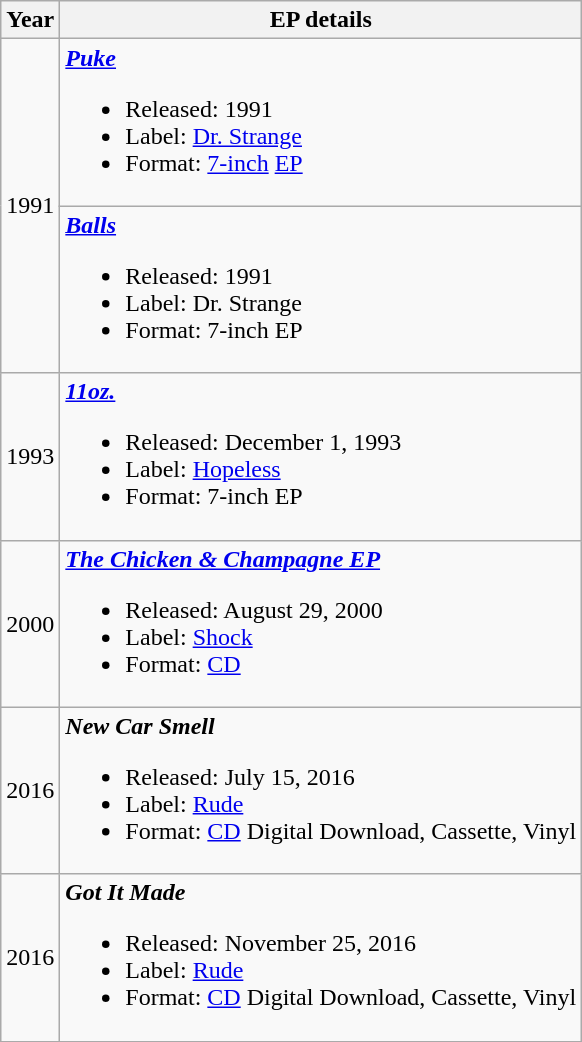<table class ="wikitable">
<tr>
<th>Year</th>
<th>EP details</th>
</tr>
<tr>
<td rowspan="2">1991</td>
<td><strong><em><a href='#'>Puke</a></em></strong><br><ul><li>Released: 1991</li><li>Label: <a href='#'>Dr. Strange</a></li><li>Format: <a href='#'>7-inch</a> <a href='#'>EP</a></li></ul></td>
</tr>
<tr>
<td><strong><em><a href='#'>Balls</a></em></strong><br><ul><li>Released: 1991</li><li>Label: Dr. Strange</li><li>Format: 7-inch EP</li></ul></td>
</tr>
<tr>
<td>1993</td>
<td><strong><em><a href='#'>11oz.</a></em></strong><br><ul><li>Released: December 1, 1993</li><li>Label: <a href='#'>Hopeless</a></li><li>Format: 7-inch EP</li></ul></td>
</tr>
<tr>
<td>2000</td>
<td><strong><em><a href='#'>The Chicken & Champagne EP</a></em></strong><br><ul><li>Released: August 29, 2000</li><li>Label: <a href='#'>Shock</a></li><li>Format: <a href='#'>CD</a></li></ul></td>
</tr>
<tr>
<td>2016</td>
<td><strong><em>New Car Smell </em></strong><br><ul><li>Released: July 15, 2016</li><li>Label: <a href='#'>Rude</a></li><li>Format: <a href='#'>CD</a> Digital Download, Cassette, Vinyl</li></ul></td>
</tr>
<tr>
<td>2016</td>
<td><strong><em>Got It Made </em></strong><br><ul><li>Released: November 25, 2016</li><li>Label: <a href='#'>Rude</a></li><li>Format: <a href='#'>CD</a> Digital Download, Cassette, Vinyl</li></ul></td>
</tr>
<tr>
</tr>
</table>
